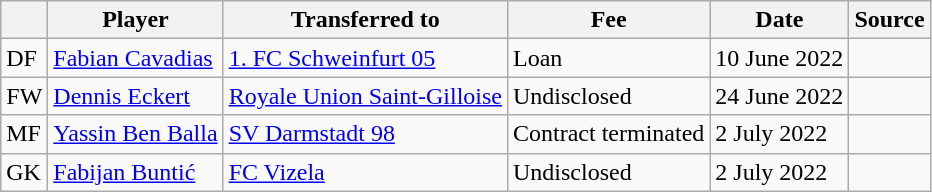<table class="wikitable plainrowheaders sortable">
<tr>
<th align="center"></th>
<th>Player</th>
<th>Transferred to</th>
<th>Fee</th>
<th>Date</th>
<th>Source</th>
</tr>
<tr>
<td>DF</td>
<td> <a href='#'>Fabian Cavadias</a></td>
<td> <a href='#'>1. FC Schweinfurt 05</a></td>
<td>Loan</td>
<td>10 June 2022</td>
<td></td>
</tr>
<tr>
<td>FW</td>
<td> <a href='#'>Dennis Eckert</a></td>
<td> <a href='#'>Royale Union Saint-Gilloise</a></td>
<td>Undisclosed</td>
<td>24 June 2022</td>
<td></td>
</tr>
<tr>
<td>MF</td>
<td> <a href='#'>Yassin Ben Balla</a></td>
<td> <a href='#'>SV Darmstadt 98</a></td>
<td>Contract terminated</td>
<td>2 July 2022</td>
<td></td>
</tr>
<tr>
<td>GK</td>
<td> <a href='#'>Fabijan Buntić</a></td>
<td> <a href='#'>FC Vizela</a></td>
<td>Undisclosed</td>
<td>2 July 2022</td>
<td></td>
</tr>
</table>
